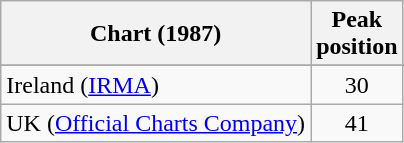<table class="wikitable sortable">
<tr>
<th>Chart (1987)</th>
<th>Peak<br>position</th>
</tr>
<tr>
</tr>
<tr>
<td>Ireland (<a href='#'>IRMA</a>)</td>
<td style="text-align:center;">30</td>
</tr>
<tr>
<td>UK (<a href='#'>Official Charts Company</a>)</td>
<td style="text-align:center;">41</td>
</tr>
</table>
